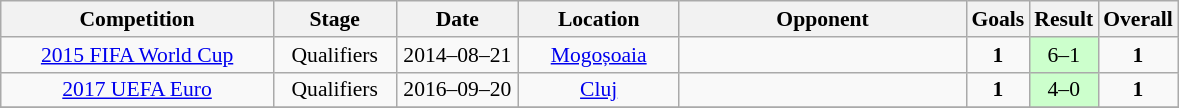<table class="wikitable" style="font-size:90%">
<tr>
<th width=175px>Competition</th>
<th width=75px>Stage</th>
<th width=75px>Date</th>
<th width=100px>Location</th>
<th width=185px>Opponent</th>
<th width=25px>Goals</th>
<th width=25>Result</th>
<th width=25px>Overall</th>
</tr>
<tr align=center>
<td><a href='#'>2015 FIFA World Cup</a></td>
<td>Qualifiers</td>
<td>2014–08–21</td>
<td><a href='#'>Mogoșoaia</a></td>
<td align=left></td>
<td><strong>1</strong></td>
<td bgcolor=#CCFFCC>6–1</td>
<td><strong>1</strong></td>
</tr>
<tr align=center>
<td><a href='#'>2017 UEFA Euro</a></td>
<td>Qualifiers</td>
<td>2016–09–20</td>
<td><a href='#'>Cluj</a></td>
<td align=left></td>
<td><strong>1</strong></td>
<td bgcolor=#CCFFCC>4–0</td>
<td><strong>1</strong></td>
</tr>
<tr>
</tr>
</table>
